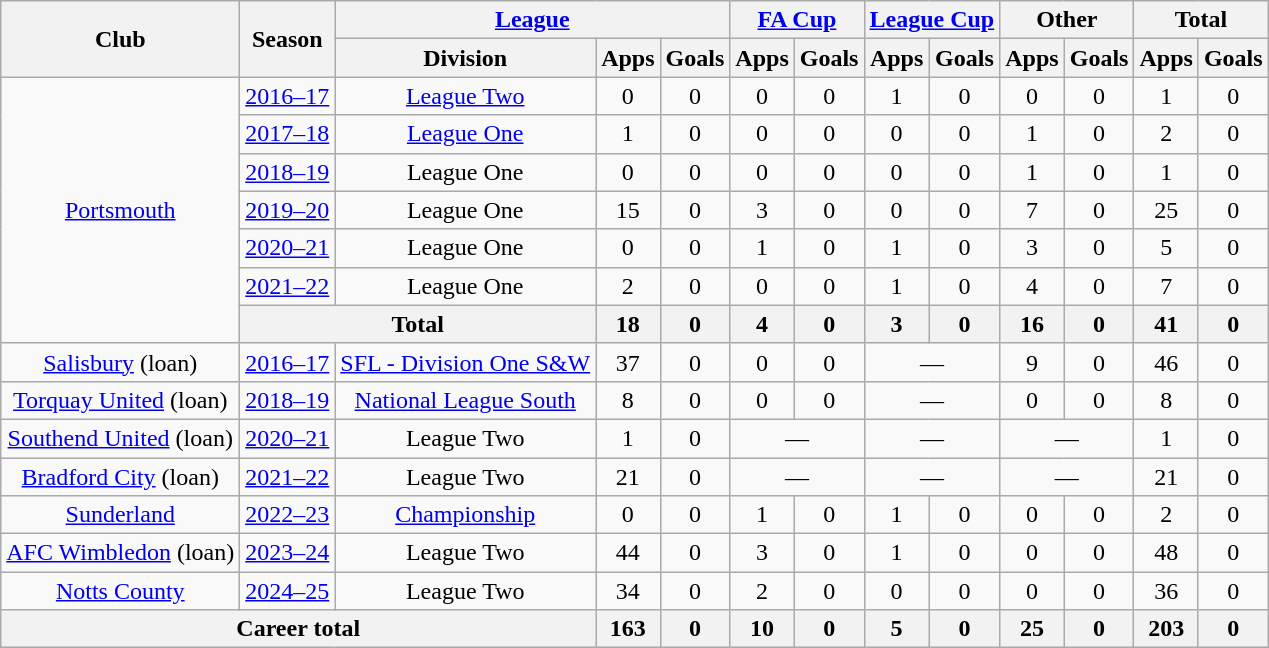<table class="wikitable" style="text-align: center;">
<tr>
<th rowspan="2">Club</th>
<th rowspan="2">Season</th>
<th colspan="3"><a href='#'>League</a></th>
<th colspan="2"><a href='#'>FA Cup</a></th>
<th colspan="2"><a href='#'>League Cup</a></th>
<th colspan="2">Other</th>
<th colspan="2">Total</th>
</tr>
<tr>
<th>Division</th>
<th>Apps</th>
<th>Goals</th>
<th>Apps</th>
<th>Goals</th>
<th>Apps</th>
<th>Goals</th>
<th>Apps</th>
<th>Goals</th>
<th>Apps</th>
<th>Goals</th>
</tr>
<tr>
<td rowspan="7" valign="center"><a href='#'>Portsmouth</a></td>
<td><a href='#'>2016–17</a></td>
<td><a href='#'>League Two</a></td>
<td>0</td>
<td>0</td>
<td>0</td>
<td>0</td>
<td>1</td>
<td>0</td>
<td>0</td>
<td>0</td>
<td>1</td>
<td>0</td>
</tr>
<tr>
<td><a href='#'>2017–18</a></td>
<td><a href='#'>League One</a></td>
<td>1</td>
<td>0</td>
<td>0</td>
<td>0</td>
<td>0</td>
<td>0</td>
<td>1</td>
<td>0</td>
<td>2</td>
<td>0</td>
</tr>
<tr>
<td><a href='#'>2018–19</a></td>
<td>League One</td>
<td>0</td>
<td>0</td>
<td>0</td>
<td>0</td>
<td>0</td>
<td>0</td>
<td>1</td>
<td>0</td>
<td>1</td>
<td>0</td>
</tr>
<tr>
<td><a href='#'>2019–20</a></td>
<td>League One</td>
<td>15</td>
<td>0</td>
<td>3</td>
<td>0</td>
<td>0</td>
<td>0</td>
<td>7</td>
<td>0</td>
<td>25</td>
<td>0</td>
</tr>
<tr>
<td><a href='#'>2020–21</a></td>
<td>League One</td>
<td>0</td>
<td>0</td>
<td>1</td>
<td>0</td>
<td>1</td>
<td>0</td>
<td>3</td>
<td>0</td>
<td>5</td>
<td>0</td>
</tr>
<tr>
<td><a href='#'>2021–22</a></td>
<td>League One</td>
<td>2</td>
<td>0</td>
<td>0</td>
<td>0</td>
<td>1</td>
<td>0</td>
<td>4</td>
<td>0</td>
<td>7</td>
<td>0</td>
</tr>
<tr>
<th colspan="2">Total</th>
<th>18</th>
<th>0</th>
<th>4</th>
<th>0</th>
<th>3</th>
<th>0</th>
<th>16</th>
<th>0</th>
<th>41</th>
<th>0</th>
</tr>
<tr>
<td rowspan="1" valign="center"><a href='#'>Salisbury</a> (loan)</td>
<td><a href='#'>2016–17</a></td>
<td><a href='#'>SFL - Division One S&W</a></td>
<td>37</td>
<td>0</td>
<td>0</td>
<td>0</td>
<td colspan="2">—</td>
<td>9</td>
<td>0</td>
<td>46</td>
<td>0</td>
</tr>
<tr>
<td rowspan="1" valign="center"><a href='#'>Torquay United</a> (loan)</td>
<td><a href='#'>2018–19</a></td>
<td><a href='#'>National League South</a></td>
<td>8</td>
<td>0</td>
<td>0</td>
<td>0</td>
<td colspan="2">—</td>
<td>0</td>
<td>0</td>
<td>8</td>
<td>0</td>
</tr>
<tr>
<td><a href='#'>Southend United</a> (loan)</td>
<td><a href='#'>2020–21</a></td>
<td>League Two</td>
<td>1</td>
<td>0</td>
<td colspan="2">—</td>
<td colspan="2">—</td>
<td colspan="2">—</td>
<td>1</td>
<td>0</td>
</tr>
<tr>
<td><a href='#'>Bradford City</a> (loan)</td>
<td><a href='#'>2021–22</a></td>
<td>League Two</td>
<td>21</td>
<td>0</td>
<td colspan="2">—</td>
<td colspan="2">—</td>
<td colspan="2">—</td>
<td>21</td>
<td>0</td>
</tr>
<tr>
<td><a href='#'>Sunderland</a></td>
<td><a href='#'>2022–23</a></td>
<td><a href='#'>Championship</a></td>
<td>0</td>
<td>0</td>
<td>1</td>
<td>0</td>
<td>1</td>
<td>0</td>
<td>0</td>
<td>0</td>
<td>2</td>
<td>0</td>
</tr>
<tr>
<td><a href='#'>AFC Wimbledon</a> (loan)</td>
<td><a href='#'>2023–24</a></td>
<td>League Two</td>
<td>44</td>
<td>0</td>
<td>3</td>
<td>0</td>
<td>1</td>
<td>0</td>
<td>0</td>
<td>0</td>
<td>48</td>
<td>0</td>
</tr>
<tr>
<td><a href='#'>Notts County</a></td>
<td><a href='#'>2024–25</a></td>
<td>League Two</td>
<td>34</td>
<td>0</td>
<td>2</td>
<td>0</td>
<td>0</td>
<td>0</td>
<td>0</td>
<td>0</td>
<td>36</td>
<td>0</td>
</tr>
<tr>
<th colspan="3">Career total</th>
<th>163</th>
<th>0</th>
<th>10</th>
<th>0</th>
<th>5</th>
<th>0</th>
<th>25</th>
<th>0</th>
<th>203</th>
<th>0</th>
</tr>
</table>
